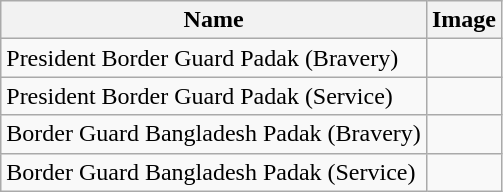<table class="wikitable">
<tr>
<th>Name</th>
<th>Image</th>
</tr>
<tr>
<td>President Border Guard Padak (Bravery)</td>
<td></td>
</tr>
<tr>
<td>President Border Guard Padak (Service)</td>
<td></td>
</tr>
<tr>
<td>Border Guard Bangladesh Padak (Bravery)</td>
<td></td>
</tr>
<tr>
<td>Border Guard Bangladesh Padak (Service)</td>
<td></td>
</tr>
</table>
